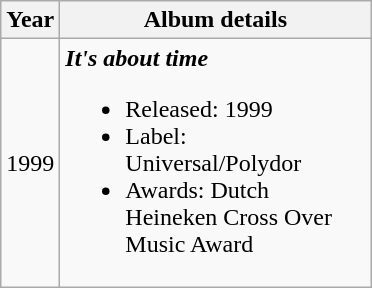<table class="wikitable" style="text-align:center;">
<tr>
<th rowspan="1" style="width:30px;">Year</th>
<th rowspan="1" style="width:200px;">Album details</th>
</tr>
<tr>
<td style="text-align:left;">1999</td>
<td style="text-align:left;"><strong><em>It's about time</em></strong><br><ul><li>Released: 1999</li><li>Label: Universal/Polydor</li><li>Awards: Dutch Heineken Cross Over Music Award</li></ul></td>
</tr>
</table>
